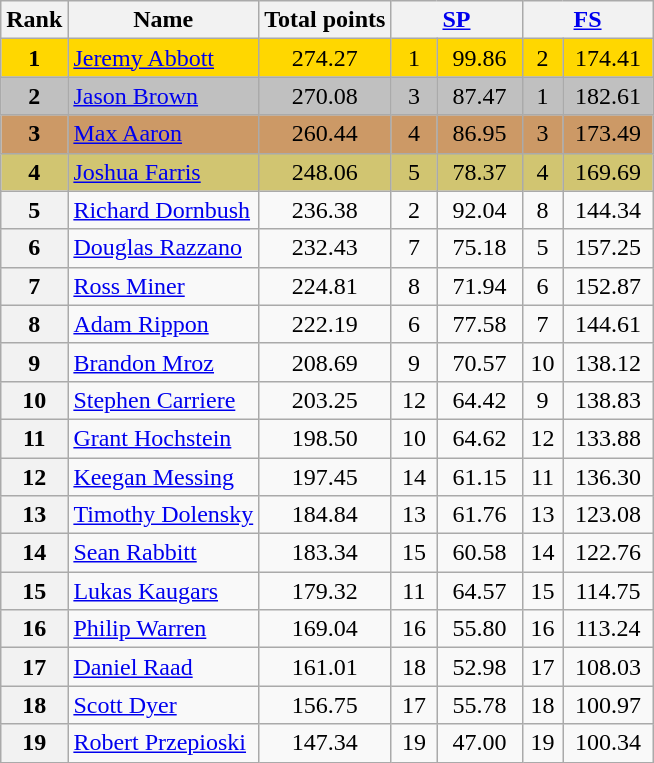<table class="wikitable sortable">
<tr>
<th>Rank</th>
<th>Name</th>
<th>Total points</th>
<th colspan="2" width="80px"><a href='#'>SP</a></th>
<th colspan="2" width="80px"><a href='#'>FS</a></th>
</tr>
<tr bgcolor="gold">
<td align="center"><strong>1</strong></td>
<td><a href='#'>Jeremy Abbott</a></td>
<td align="center">274.27</td>
<td align="center">1</td>
<td align="center">99.86</td>
<td align="center">2</td>
<td align="center">174.41</td>
</tr>
<tr bgcolor="silver">
<td align="center"><strong>2</strong></td>
<td><a href='#'>Jason Brown</a></td>
<td align="center">270.08</td>
<td align="center">3</td>
<td align="center">87.47</td>
<td align="center">1</td>
<td align="center">182.61</td>
</tr>
<tr bgcolor="cc9966">
<td align="center"><strong>3</strong></td>
<td><a href='#'>Max Aaron</a></td>
<td align="center">260.44</td>
<td align="center">4</td>
<td align="center">86.95</td>
<td align="center">3</td>
<td align="center">173.49</td>
</tr>
<tr bgcolor="#d1c571">
<td align="center"><strong>4</strong></td>
<td><a href='#'>Joshua Farris</a></td>
<td align="center">248.06</td>
<td align="center">5</td>
<td align="center">78.37</td>
<td align="center">4</td>
<td align="center">169.69</td>
</tr>
<tr>
<th>5</th>
<td><a href='#'>Richard Dornbush</a></td>
<td align="center">236.38</td>
<td align="center">2</td>
<td align="center">92.04</td>
<td align="center">8</td>
<td align="center">144.34</td>
</tr>
<tr>
<th>6</th>
<td><a href='#'>Douglas Razzano</a></td>
<td align="center">232.43</td>
<td align="center">7</td>
<td align="center">75.18</td>
<td align="center">5</td>
<td align="center">157.25</td>
</tr>
<tr>
<th>7</th>
<td><a href='#'>Ross Miner</a></td>
<td align="center">224.81</td>
<td align="center">8</td>
<td align="center">71.94</td>
<td align="center">6</td>
<td align="center">152.87</td>
</tr>
<tr>
<th>8</th>
<td><a href='#'>Adam Rippon</a></td>
<td align="center">222.19</td>
<td align="center">6</td>
<td align="center">77.58</td>
<td align="center">7</td>
<td align="center">144.61</td>
</tr>
<tr>
<th>9</th>
<td><a href='#'>Brandon Mroz</a></td>
<td align="center">208.69</td>
<td align="center">9</td>
<td align="center">70.57</td>
<td align="center">10</td>
<td align="center">138.12</td>
</tr>
<tr>
<th>10</th>
<td><a href='#'>Stephen Carriere</a></td>
<td align="center">203.25</td>
<td align="center">12</td>
<td align="center">64.42</td>
<td align="center">9</td>
<td align="center">138.83</td>
</tr>
<tr>
<th>11</th>
<td><a href='#'>Grant Hochstein</a></td>
<td align="center">198.50</td>
<td align="center">10</td>
<td align="center">64.62</td>
<td align="center">12</td>
<td align="center">133.88</td>
</tr>
<tr>
<th>12</th>
<td><a href='#'>Keegan Messing</a></td>
<td align="center">197.45</td>
<td align="center">14</td>
<td align="center">61.15</td>
<td align="center">11</td>
<td align="center">136.30</td>
</tr>
<tr>
<th>13</th>
<td><a href='#'>Timothy Dolensky</a></td>
<td align="center">184.84</td>
<td align="center">13</td>
<td align="center">61.76</td>
<td align="center">13</td>
<td align="center">123.08</td>
</tr>
<tr>
<th>14</th>
<td><a href='#'>Sean Rabbitt</a></td>
<td align="center">183.34</td>
<td align="center">15</td>
<td align="center">60.58</td>
<td align="center">14</td>
<td align="center">122.76</td>
</tr>
<tr>
<th>15</th>
<td><a href='#'>Lukas Kaugars</a></td>
<td align="center">179.32</td>
<td align="center">11</td>
<td align="center">64.57</td>
<td align="center">15</td>
<td align="center">114.75</td>
</tr>
<tr>
<th>16</th>
<td><a href='#'>Philip Warren</a></td>
<td align="center">169.04</td>
<td align="center">16</td>
<td align="center">55.80</td>
<td align="center">16</td>
<td align="center">113.24</td>
</tr>
<tr>
<th>17</th>
<td><a href='#'>Daniel Raad</a></td>
<td align="center">161.01</td>
<td align="center">18</td>
<td align="center">52.98</td>
<td align="center">17</td>
<td align="center">108.03</td>
</tr>
<tr>
<th>18</th>
<td><a href='#'>Scott Dyer</a></td>
<td align="center">156.75</td>
<td align="center">17</td>
<td align="center">55.78</td>
<td align="center">18</td>
<td align="center">100.97</td>
</tr>
<tr>
<th>19</th>
<td><a href='#'>Robert Przepioski</a></td>
<td align="center">147.34</td>
<td align="center">19</td>
<td align="center">47.00</td>
<td align="center">19</td>
<td align="center">100.34</td>
</tr>
</table>
